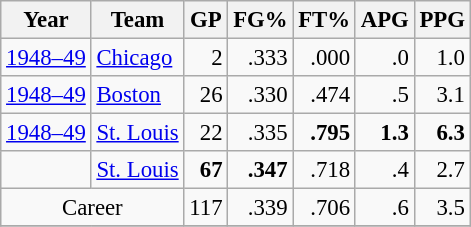<table class="wikitable sortable" style="font-size:95%; text-align:right;">
<tr>
<th>Year</th>
<th>Team</th>
<th>GP</th>
<th>FG%</th>
<th>FT%</th>
<th>APG</th>
<th>PPG</th>
</tr>
<tr>
<td style="text-align:left;"><a href='#'>1948–49</a></td>
<td style="text-align:left;"><a href='#'>Chicago</a></td>
<td>2</td>
<td>.333</td>
<td>.000</td>
<td>.0</td>
<td>1.0</td>
</tr>
<tr>
<td style="text-align:left;"><a href='#'>1948–49</a></td>
<td style="text-align:left;"><a href='#'>Boston</a></td>
<td>26</td>
<td>.330</td>
<td>.474</td>
<td>.5</td>
<td>3.1</td>
</tr>
<tr>
<td style="text-align:left;"><a href='#'>1948–49</a></td>
<td style="text-align:left;"><a href='#'>St. Louis</a></td>
<td>22</td>
<td>.335</td>
<td><strong>.795</strong></td>
<td><strong>1.3</strong></td>
<td><strong>6.3</strong></td>
</tr>
<tr>
<td style="text-align:left;"></td>
<td style="text-align:left;"><a href='#'>St. Louis</a></td>
<td><strong>67</strong></td>
<td><strong>.347</strong></td>
<td>.718</td>
<td>.4</td>
<td>2.7</td>
</tr>
<tr>
<td style="text-align:center;" colspan="2">Career</td>
<td>117</td>
<td>.339</td>
<td>.706</td>
<td>.6</td>
<td>3.5</td>
</tr>
<tr>
</tr>
</table>
